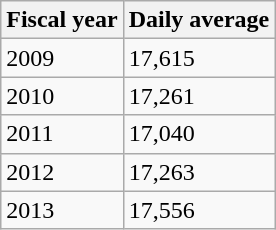<table class="wikitable">
<tr>
<th>Fiscal year</th>
<th>Daily average</th>
</tr>
<tr>
<td>2009</td>
<td>17,615</td>
</tr>
<tr>
<td>2010</td>
<td>17,261</td>
</tr>
<tr>
<td>2011</td>
<td>17,040</td>
</tr>
<tr>
<td>2012</td>
<td>17,263</td>
</tr>
<tr>
<td>2013</td>
<td>17,556</td>
</tr>
</table>
